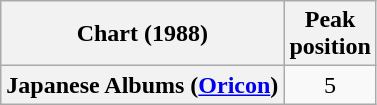<table class="wikitable plainrowheaders" style="text-align:center">
<tr>
<th scope="col">Chart (1988)</th>
<th scope="col">Peak<br> position</th>
</tr>
<tr>
<th scope="row">Japanese Albums (<a href='#'>Oricon</a>)</th>
<td>5</td>
</tr>
</table>
